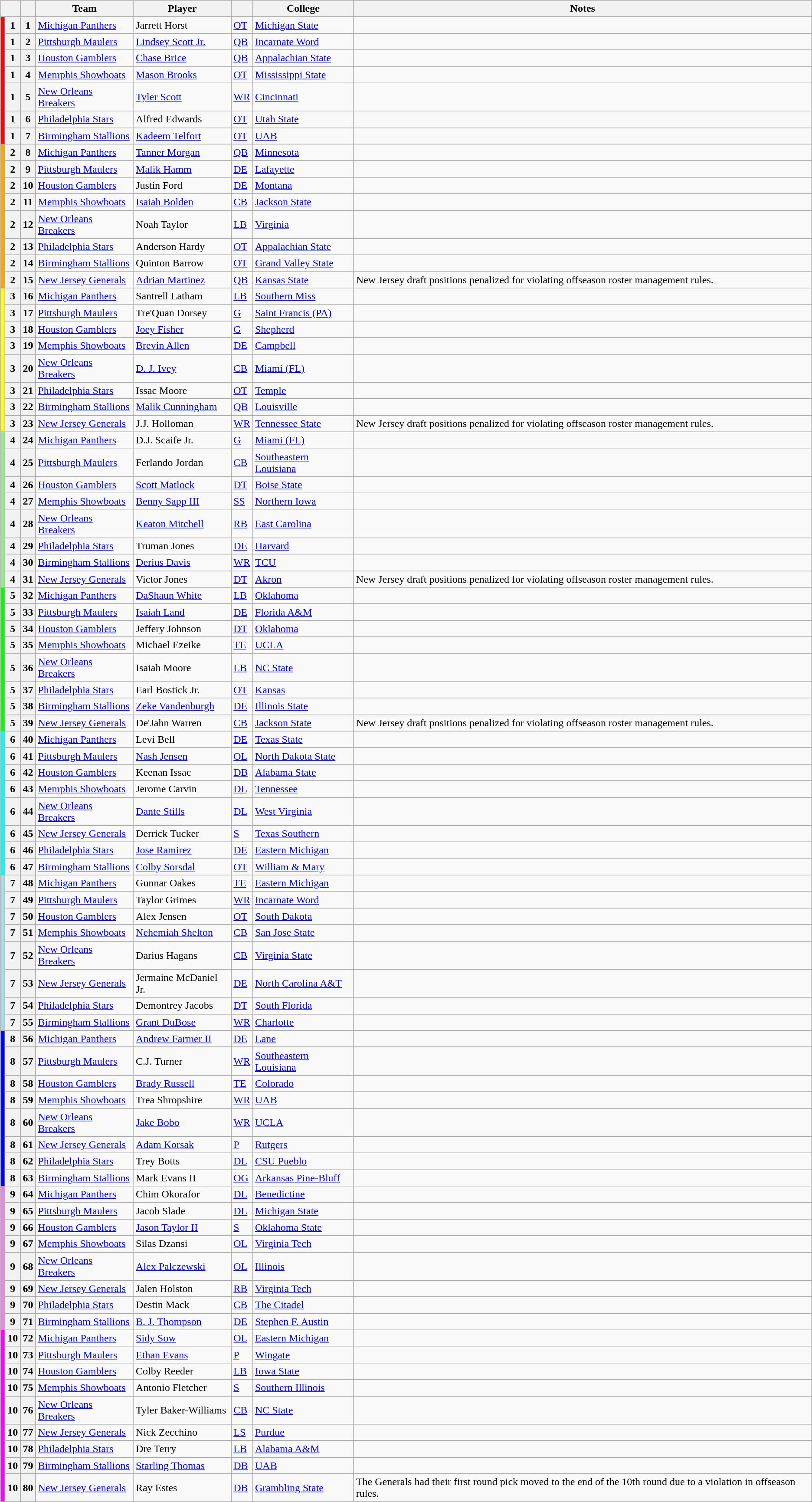<table class="wikitable sortable">
<tr>
<th colspan="2"></th>
<th></th>
<th>Team</th>
<th>Player</th>
<th></th>
<th>College</th>
<th>Notes</th>
</tr>
<tr>
<th rowspan="7" style="background-color:red"></th>
<th>1</th>
<th>1</th>
<td><a href='#'>Michigan Panthers</a></td>
<td>Jarrett Horst</td>
<td><a href='#'>OT</a></td>
<td><a href='#'>Michigan State</a></td>
<td></td>
</tr>
<tr>
<th>1</th>
<th>2</th>
<td><a href='#'>Pittsburgh Maulers</a></td>
<td><a href='#'>Lindsey Scott Jr.</a></td>
<td><a href='#'>QB</a></td>
<td><a href='#'>Incarnate Word</a></td>
<td></td>
</tr>
<tr>
<th>1</th>
<th>3</th>
<td><a href='#'>Houston Gamblers</a></td>
<td><a href='#'>Chase Brice</a></td>
<td><a href='#'>QB</a></td>
<td><a href='#'>Appalachian State</a></td>
<td></td>
</tr>
<tr>
<th>1</th>
<th>4</th>
<td><a href='#'>Memphis Showboats</a></td>
<td><a href='#'>Mason Brooks</a></td>
<td><a href='#'>OT</a></td>
<td><a href='#'>Mississippi State</a></td>
<td></td>
</tr>
<tr>
<th>1</th>
<th>5</th>
<td><a href='#'>New Orleans Breakers</a></td>
<td><a href='#'>Tyler Scott</a></td>
<td><a href='#'>WR</a></td>
<td><a href='#'>Cincinnati</a></td>
<td></td>
</tr>
<tr>
<th>1</th>
<th>6</th>
<td><a href='#'>Philadelphia Stars</a></td>
<td>Alfred Edwards</td>
<td><a href='#'>OT</a></td>
<td><a href='#'>Utah State</a></td>
<td></td>
</tr>
<tr>
<th>1</th>
<th>7</th>
<td><a href='#'>Birmingham Stallions</a></td>
<td><a href='#'>Kadeem Telfort</a></td>
<td><a href='#'>OT</a></td>
<td><a href='#'>UAB</a></td>
<td></td>
</tr>
<tr>
<th rowspan="8" style="background-color:orange"></th>
<th>2</th>
<th>8</th>
<td><a href='#'>Michigan Panthers</a></td>
<td><a href='#'>Tanner Morgan</a></td>
<td><a href='#'>QB</a></td>
<td><a href='#'>Minnesota</a></td>
<td></td>
</tr>
<tr>
<th>2</th>
<th>9</th>
<td><a href='#'>Pittsburgh Maulers</a></td>
<td><a href='#'>Malik Hamm</a></td>
<td><a href='#'>DE</a></td>
<td><a href='#'>Lafayette</a></td>
<td></td>
</tr>
<tr>
<th>2</th>
<th>10</th>
<td><a href='#'>Houston Gamblers</a></td>
<td>Justin Ford</td>
<td><a href='#'>DE</a></td>
<td><a href='#'>Montana</a></td>
<td></td>
</tr>
<tr>
<th>2</th>
<th>11</th>
<td><a href='#'>Memphis Showboats</a></td>
<td><a href='#'>Isaiah Bolden</a></td>
<td><a href='#'>CB</a></td>
<td><a href='#'>Jackson State</a></td>
<td></td>
</tr>
<tr>
<th>2</th>
<th>12</th>
<td><a href='#'>New Orleans Breakers</a></td>
<td>Noah Taylor</td>
<td><a href='#'>LB</a></td>
<td><a href='#'>Virginia</a></td>
<td></td>
</tr>
<tr>
<th>2</th>
<th>13</th>
<td><a href='#'>Philadelphia Stars</a></td>
<td>Anderson Hardy</td>
<td><a href='#'>OT</a></td>
<td><a href='#'>Appalachian State</a></td>
<td></td>
</tr>
<tr>
<th>2</th>
<th>14</th>
<td><a href='#'>Birmingham Stallions</a></td>
<td>Quinton Barrow</td>
<td><a href='#'>OT</a></td>
<td><a href='#'>Grand Valley State</a></td>
<td></td>
</tr>
<tr>
<th>2</th>
<th>15</th>
<td><a href='#'>New Jersey Generals</a></td>
<td><a href='#'>Adrian Martinez</a></td>
<td><a href='#'>QB</a></td>
<td><a href='#'>Kansas State</a></td>
<td>New Jersey draft positions penalized for violating offseason roster management rules.</td>
</tr>
<tr>
<th rowspan="8" style="background-color:yellow"></th>
<th>3</th>
<th>16</th>
<td><a href='#'>Michigan Panthers</a></td>
<td>Santrell Latham</td>
<td><a href='#'>LB</a></td>
<td><a href='#'>Southern Miss</a></td>
<td></td>
</tr>
<tr>
<th>3</th>
<th>17</th>
<td><a href='#'>Pittsburgh Maulers</a></td>
<td>Tre'Quan Dorsey</td>
<td><a href='#'>G</a></td>
<td><a href='#'>Saint Francis (PA)</a></td>
<td></td>
</tr>
<tr>
<th>3</th>
<th>18</th>
<td><a href='#'>Houston Gamblers</a></td>
<td><a href='#'>Joey Fisher</a></td>
<td><a href='#'>G</a></td>
<td><a href='#'>Shepherd</a></td>
<td></td>
</tr>
<tr>
<th>3</th>
<th>19</th>
<td><a href='#'>Memphis Showboats</a></td>
<td><a href='#'>Brevin Allen</a></td>
<td><a href='#'>DE</a></td>
<td><a href='#'>Campbell</a></td>
<td></td>
</tr>
<tr>
<th>3</th>
<th>20</th>
<td><a href='#'>New Orleans Breakers</a></td>
<td><a href='#'>D. J. Ivey</a></td>
<td><a href='#'>CB</a></td>
<td><a href='#'>Miami (FL)</a></td>
<td></td>
</tr>
<tr>
<th>3</th>
<th>21</th>
<td><a href='#'>Philadelphia Stars</a></td>
<td>Issac Moore</td>
<td><a href='#'>OT</a></td>
<td><a href='#'>Temple</a></td>
<td></td>
</tr>
<tr>
<th>3</th>
<th>22</th>
<td><a href='#'>Birmingham Stallions</a></td>
<td><a href='#'>Malik Cunningham</a></td>
<td><a href='#'>QB</a></td>
<td><a href='#'>Louisville</a></td>
<td></td>
</tr>
<tr>
<th>3</th>
<th>23</th>
<td><a href='#'>New Jersey Generals</a></td>
<td>J.J. Holloman</td>
<td><a href='#'>WR</a></td>
<td><a href='#'>Tennessee State</a></td>
<td>New Jersey draft positions penalized for violating offseason roster management rules.</td>
</tr>
<tr>
<th rowspan="8" style="background-color:lightgreen"></th>
<th>4</th>
<th>24</th>
<td><a href='#'>Michigan Panthers</a></td>
<td>D.J. Scaife Jr.</td>
<td><a href='#'>G</a></td>
<td><a href='#'>Miami (FL)</a></td>
<td></td>
</tr>
<tr>
<th>4</th>
<th>25</th>
<td><a href='#'>Pittsburgh Maulers</a></td>
<td>Ferlando Jordan</td>
<td><a href='#'>CB</a></td>
<td><a href='#'>Southeastern Louisiana</a></td>
<td></td>
</tr>
<tr>
<th>4</th>
<th>26</th>
<td><a href='#'>Houston Gamblers</a></td>
<td><a href='#'>Scott Matlock</a></td>
<td><a href='#'>DT</a></td>
<td><a href='#'>Boise State</a></td>
<td></td>
</tr>
<tr>
<th>4</th>
<th>27</th>
<td><a href='#'>Memphis Showboats</a></td>
<td><a href='#'>Benny Sapp III</a></td>
<td><a href='#'>SS</a></td>
<td><a href='#'>Northern Iowa</a></td>
<td></td>
</tr>
<tr>
<th>4</th>
<th>28</th>
<td><a href='#'>New Orleans Breakers</a></td>
<td><a href='#'>Keaton Mitchell</a></td>
<td><a href='#'>RB</a></td>
<td><a href='#'>East Carolina</a></td>
<td></td>
</tr>
<tr>
<th>4</th>
<th>29</th>
<td><a href='#'>Philadelphia Stars</a></td>
<td>Truman Jones</td>
<td><a href='#'>DE</a></td>
<td><a href='#'>Harvard</a></td>
<td></td>
</tr>
<tr>
<th>4</th>
<th>30</th>
<td><a href='#'>Birmingham Stallions</a></td>
<td><a href='#'>Derius Davis</a></td>
<td><a href='#'>WR</a></td>
<td><a href='#'>TCU</a></td>
<td></td>
</tr>
<tr>
<th>4</th>
<th>31</th>
<td><a href='#'>New Jersey Generals</a></td>
<td>Victor Jones</td>
<td><a href='#'>DT</a></td>
<td><a href='#'>Akron</a></td>
<td>New Jersey draft positions penalized for violating offseason roster management rules.</td>
</tr>
<tr>
<th rowspan="8" style="background-color:lime"></th>
<th>5</th>
<th>32</th>
<td><a href='#'>Michigan Panthers</a></td>
<td><a href='#'>DaShaun White</a></td>
<td><a href='#'>LB</a></td>
<td><a href='#'>Oklahoma</a></td>
<td></td>
</tr>
<tr>
<th>5</th>
<th>33</th>
<td><a href='#'>Pittsburgh Maulers</a></td>
<td><a href='#'>Isaiah Land</a></td>
<td><a href='#'>DE</a></td>
<td><a href='#'>Florida A&M</a></td>
<td></td>
</tr>
<tr>
<th>5</th>
<th>34</th>
<td><a href='#'>Houston Gamblers</a></td>
<td>Jeffery Johnson</td>
<td><a href='#'>DT</a></td>
<td><a href='#'>Oklahoma</a></td>
<td></td>
</tr>
<tr>
<th>5</th>
<th>35</th>
<td><a href='#'>Memphis Showboats</a></td>
<td>Michael Ezeike</td>
<td><a href='#'>TE</a></td>
<td><a href='#'>UCLA</a></td>
<td></td>
</tr>
<tr>
<th>5</th>
<th>36</th>
<td><a href='#'>New Orleans Breakers</a></td>
<td>Isaiah Moore</td>
<td><a href='#'>LB</a></td>
<td><a href='#'>NC State</a></td>
<td></td>
</tr>
<tr>
<th>5</th>
<th>37</th>
<td><a href='#'>Philadelphia Stars</a></td>
<td>Earl Bostick Jr.</td>
<td><a href='#'>OT</a></td>
<td><a href='#'>Kansas</a></td>
<td></td>
</tr>
<tr>
<th>5</th>
<th>38</th>
<td><a href='#'>Birmingham Stallions</a></td>
<td><a href='#'>Zeke Vandenburgh</a></td>
<td><a href='#'>DE</a></td>
<td><a href='#'>Illinois State</a></td>
<td></td>
</tr>
<tr>
<th>5</th>
<th>39</th>
<td><a href='#'>New Jersey Generals</a></td>
<td>De'Jahn Warren</td>
<td><a href='#'>CB</a></td>
<td><a href='#'>Jackson State</a></td>
<td>New Jersey draft positions penalized for violating offseason roster management rules.</td>
</tr>
<tr>
<th rowspan="8" style="background-color:cyan"></th>
<th>6</th>
<th>40</th>
<td><a href='#'>Michigan Panthers</a></td>
<td>Levi Bell</td>
<td><a href='#'>DE</a></td>
<td><a href='#'>Texas State</a></td>
<td></td>
</tr>
<tr>
<th>6</th>
<th>41</th>
<td><a href='#'>Pittsburgh Maulers</a></td>
<td><a href='#'>Nash Jensen</a></td>
<td><a href='#'>OL</a></td>
<td><a href='#'>North Dakota State</a></td>
<td></td>
</tr>
<tr>
<th>6</th>
<th>42</th>
<td><a href='#'>Houston Gamblers</a></td>
<td>Keenan Issac</td>
<td><a href='#'>DB</a></td>
<td><a href='#'>Alabama State</a></td>
<td></td>
</tr>
<tr>
<th>6</th>
<th>43</th>
<td><a href='#'>Memphis Showboats</a></td>
<td>Jerome Carvin</td>
<td><a href='#'>DL</a></td>
<td><a href='#'>Tennessee</a></td>
<td></td>
</tr>
<tr>
<th>6</th>
<th>44</th>
<td><a href='#'>New Orleans Breakers</a></td>
<td><a href='#'>Dante Stills</a></td>
<td><a href='#'>DL</a></td>
<td><a href='#'>West Virginia</a></td>
<td></td>
</tr>
<tr>
<th>6</th>
<th>45</th>
<td><a href='#'>New Jersey Generals</a></td>
<td>Derrick Tucker</td>
<td><a href='#'>S</a></td>
<td><a href='#'>Texas Southern</a></td>
<td></td>
</tr>
<tr>
<th>6</th>
<th>46</th>
<td><a href='#'>Philadelphia Stars</a></td>
<td><a href='#'>Jose Ramirez</a></td>
<td><a href='#'>DE</a></td>
<td><a href='#'>Eastern Michigan</a></td>
<td></td>
</tr>
<tr>
<th>6</th>
<th>47</th>
<td><a href='#'>Birmingham Stallions</a></td>
<td><a href='#'>Colby Sorsdal</a></td>
<td><a href='#'>OT</a></td>
<td><a href='#'>William & Mary</a></td>
<td></td>
</tr>
<tr>
<th rowspan="8" style="background-color:lightblue"></th>
<th>7</th>
<th>48</th>
<td><a href='#'>Michigan Panthers</a></td>
<td>Gunnar Oakes</td>
<td><a href='#'>TE</a></td>
<td><a href='#'>Eastern Michigan</a></td>
<td></td>
</tr>
<tr>
<th>7</th>
<th>49</th>
<td><a href='#'>Pittsburgh Maulers</a></td>
<td>Taylor Grimes</td>
<td><a href='#'>WR</a></td>
<td><a href='#'>Incarnate Word</a></td>
<td></td>
</tr>
<tr>
<th>7</th>
<th>50</th>
<td><a href='#'>Houston Gamblers</a></td>
<td>Alex Jensen</td>
<td><a href='#'>OT</a></td>
<td><a href='#'>South Dakota</a></td>
<td></td>
</tr>
<tr>
<th>7</th>
<th>51</th>
<td><a href='#'>Memphis Showboats</a></td>
<td><a href='#'>Nehemiah Shelton</a></td>
<td><a href='#'>CB</a></td>
<td><a href='#'>San Jose State</a></td>
<td></td>
</tr>
<tr>
<th>7</th>
<th>52</th>
<td><a href='#'>New Orleans Breakers</a></td>
<td>Darius Hagans</td>
<td><a href='#'>CB</a></td>
<td><a href='#'>Virginia State</a></td>
<td></td>
</tr>
<tr>
<th>7</th>
<th>53</th>
<td><a href='#'>New Jersey Generals</a></td>
<td>Jermaine McDaniel Jr.</td>
<td><a href='#'>DE</a></td>
<td><a href='#'>North Carolina A&T</a></td>
<td></td>
</tr>
<tr>
<th>7</th>
<th>54</th>
<td><a href='#'>Philadelphia Stars</a></td>
<td>Demontrey Jacobs</td>
<td><a href='#'>DT</a></td>
<td><a href='#'>South Florida</a></td>
<td></td>
</tr>
<tr>
<th>7</th>
<th>55</th>
<td><a href='#'>Birmingham Stallions</a></td>
<td><a href='#'>Grant DuBose</a></td>
<td><a href='#'>WR</a></td>
<td><a href='#'>Charlotte</a></td>
<td></td>
</tr>
<tr>
<th rowspan="8" style="background-color:blue"></th>
<th>8</th>
<th>56</th>
<td><a href='#'>Michigan Panthers</a></td>
<td><a href='#'>Andrew Farmer II</a></td>
<td><a href='#'>DE</a></td>
<td><a href='#'>Lane</a></td>
<td></td>
</tr>
<tr>
<th>8</th>
<th>57</th>
<td><a href='#'>Pittsburgh Maulers</a></td>
<td>C.J. Turner</td>
<td><a href='#'>WR</a></td>
<td><a href='#'>Southeastern Louisiana</a></td>
<td></td>
</tr>
<tr>
<th>8</th>
<th>58</th>
<td><a href='#'>Houston Gamblers</a></td>
<td><a href='#'>Brady Russell</a></td>
<td><a href='#'>TE</a></td>
<td><a href='#'>Colorado</a></td>
<td></td>
</tr>
<tr>
<th>8</th>
<th>59</th>
<td><a href='#'>Memphis Showboats</a></td>
<td>Trea Shropshire</td>
<td><a href='#'>WR</a></td>
<td><a href='#'>UAB</a></td>
<td></td>
</tr>
<tr>
<th>8</th>
<th>60</th>
<td><a href='#'>New Orleans Breakers</a></td>
<td><a href='#'>Jake Bobo</a></td>
<td><a href='#'>WR</a></td>
<td><a href='#'>UCLA</a></td>
<td></td>
</tr>
<tr>
<th>8</th>
<th>61</th>
<td><a href='#'>New Jersey Generals</a></td>
<td><a href='#'>Adam Korsak</a></td>
<td><a href='#'>P</a></td>
<td><a href='#'>Rutgers</a></td>
<td></td>
</tr>
<tr>
<th>8</th>
<th>62</th>
<td><a href='#'>Philadelphia Stars</a></td>
<td>Trey Botts</td>
<td><a href='#'>DL</a></td>
<td><a href='#'>CSU Pueblo</a></td>
<td></td>
</tr>
<tr>
<th>8</th>
<th>63</th>
<td><a href='#'>Birmingham Stallions</a></td>
<td>Mark Evans II</td>
<td><a href='#'>OG</a></td>
<td><a href='#'>Arkansas Pine-Bluff</a></td>
<td></td>
</tr>
<tr>
<th rowspan="8" style="background-color:violet"></th>
<th>9</th>
<th>64</th>
<td><a href='#'>Michigan Panthers</a></td>
<td>Chim Okorafor</td>
<td><a href='#'>DL</a></td>
<td><a href='#'>Benedictine</a></td>
<td></td>
</tr>
<tr>
<th>9</th>
<th>65</th>
<td><a href='#'>Pittsburgh Maulers</a></td>
<td>Jacob Slade</td>
<td><a href='#'>DL</a></td>
<td><a href='#'>Michigan State</a></td>
<td></td>
</tr>
<tr>
<th>9</th>
<th>66</th>
<td><a href='#'>Houston Gamblers</a></td>
<td><a href='#'>Jason Taylor II</a></td>
<td><a href='#'>S</a></td>
<td><a href='#'>Oklahoma State</a></td>
<td></td>
</tr>
<tr>
<th>9</th>
<th>67</th>
<td><a href='#'>Memphis Showboats</a></td>
<td>Silas Dzansi</td>
<td><a href='#'>OL</a></td>
<td><a href='#'>Virginia Tech</a></td>
<td></td>
</tr>
<tr>
<th>9</th>
<th>68</th>
<td><a href='#'>New Orleans Breakers</a></td>
<td><a href='#'>Alex Palczewski</a></td>
<td><a href='#'>OL</a></td>
<td><a href='#'>Illinois</a></td>
<td></td>
</tr>
<tr>
<th>9</th>
<th>69</th>
<td><a href='#'>New Jersey Generals</a></td>
<td>Jalen Holston</td>
<td><a href='#'>RB</a></td>
<td><a href='#'>Virginia Tech</a></td>
<td></td>
</tr>
<tr>
<th>9</th>
<th>70</th>
<td><a href='#'>Philadelphia Stars</a></td>
<td>Destin Mack</td>
<td><a href='#'>CB</a></td>
<td><a href='#'>The Citadel</a></td>
<td></td>
</tr>
<tr>
<th>9</th>
<th>71</th>
<td><a href='#'>Birmingham Stallions</a></td>
<td><a href='#'>B. J. Thompson</a></td>
<td><a href='#'>DE</a></td>
<td><a href='#'>Stephen F. Austin</a></td>
<td></td>
</tr>
<tr>
<th rowspan="9" style="background-color:magenta"></th>
<th>10</th>
<th>72</th>
<td><a href='#'>Michigan Panthers</a></td>
<td><a href='#'>Sidy Sow</a></td>
<td><a href='#'>OL</a></td>
<td><a href='#'>Eastern Michigan</a></td>
<td></td>
</tr>
<tr>
<th>10</th>
<th>73</th>
<td><a href='#'>Pittsburgh Maulers</a></td>
<td><a href='#'>Ethan Evans</a></td>
<td><a href='#'>P</a></td>
<td><a href='#'>Wingate</a></td>
<td></td>
</tr>
<tr>
<th>10</th>
<th>74</th>
<td><a href='#'>Houston Gamblers</a></td>
<td>Colby Reeder</td>
<td><a href='#'>LB</a></td>
<td><a href='#'>Iowa State</a></td>
<td></td>
</tr>
<tr>
<th>10</th>
<th>75</th>
<td><a href='#'>Memphis Showboats</a></td>
<td>Antonio Fletcher</td>
<td><a href='#'>S</a></td>
<td><a href='#'>Southern Illinois</a></td>
<td></td>
</tr>
<tr>
<th>10</th>
<th>76</th>
<td><a href='#'>New Orleans Breakers</a></td>
<td>Tyler Baker-Williams</td>
<td><a href='#'>CB</a></td>
<td><a href='#'>NC State</a></td>
<td></td>
</tr>
<tr>
<th>10</th>
<th>77</th>
<td><a href='#'>New Jersey Generals</a></td>
<td>Nick Zecchino</td>
<td><a href='#'>LS</a></td>
<td><a href='#'>Purdue</a></td>
<td></td>
</tr>
<tr>
<th>10</th>
<th>78</th>
<td><a href='#'>Philadelphia Stars</a></td>
<td>Dre Terry</td>
<td><a href='#'>LB</a></td>
<td><a href='#'>Alabama A&M</a></td>
<td></td>
</tr>
<tr>
<th>10</th>
<th>79</th>
<td><a href='#'>Birmingham Stallions</a></td>
<td><a href='#'>Starling Thomas</a></td>
<td><a href='#'>DB</a></td>
<td><a href='#'>UAB</a></td>
<td></td>
</tr>
<tr>
<th>10</th>
<th>80</th>
<td><a href='#'>New Jersey Generals</a></td>
<td>Ray Estes</td>
<td><a href='#'>DB</a></td>
<td><a href='#'>Grambling State</a></td>
<td>The Generals had their first round pick moved to the end of the 10th round due to a violation in offseason rules.</td>
</tr>
</table>
